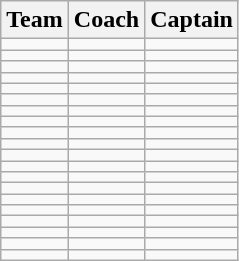<table class="wikitable sortable">
<tr>
<th>Team</th>
<th>Coach</th>
<th>Captain</th>
</tr>
<tr>
<td></td>
<td> </td>
<td></td>
</tr>
<tr>
<td></td>
<td> </td>
<td></td>
</tr>
<tr>
<td></td>
<td> </td>
<td></td>
</tr>
<tr>
<td></td>
<td> </td>
<td></td>
</tr>
<tr>
<td></td>
<td> </td>
<td></td>
</tr>
<tr>
<td></td>
<td> </td>
<td></td>
</tr>
<tr>
<td></td>
<td> </td>
<td></td>
</tr>
<tr>
<td></td>
<td> </td>
<td></td>
</tr>
<tr>
<td></td>
<td> </td>
<td></td>
</tr>
<tr>
<td></td>
<td> </td>
<td></td>
</tr>
<tr>
<td></td>
<td> </td>
<td></td>
</tr>
<tr>
<td></td>
<td> </td>
<td></td>
</tr>
<tr>
<td></td>
<td> </td>
<td></td>
</tr>
<tr>
<td></td>
<td> </td>
<td></td>
</tr>
<tr>
<td></td>
<td> </td>
<td></td>
</tr>
<tr>
<td></td>
<td> </td>
<td></td>
</tr>
<tr>
<td></td>
<td> </td>
<td></td>
</tr>
<tr>
<td></td>
<td> </td>
<td></td>
</tr>
<tr>
<td></td>
<td> </td>
<td></td>
</tr>
<tr>
<td></td>
<td> </td>
<td></td>
</tr>
</table>
